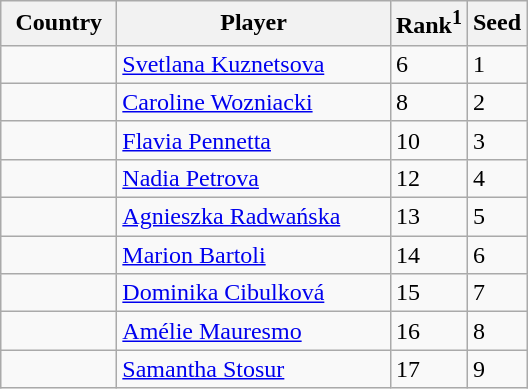<table class="sortable wikitable">
<tr>
<th width="70">Country</th>
<th width="175">Player</th>
<th>Rank<sup>1</sup></th>
<th>Seed</th>
</tr>
<tr>
<td></td>
<td><a href='#'>Svetlana Kuznetsova</a></td>
<td>6</td>
<td>1</td>
</tr>
<tr>
<td></td>
<td><a href='#'>Caroline Wozniacki</a></td>
<td>8</td>
<td>2</td>
</tr>
<tr>
<td></td>
<td><a href='#'>Flavia Pennetta</a></td>
<td>10</td>
<td>3</td>
</tr>
<tr>
<td></td>
<td><a href='#'>Nadia Petrova</a></td>
<td>12</td>
<td>4</td>
</tr>
<tr>
<td></td>
<td><a href='#'>Agnieszka Radwańska</a></td>
<td>13</td>
<td>5</td>
</tr>
<tr>
<td></td>
<td><a href='#'>Marion Bartoli</a></td>
<td>14</td>
<td>6</td>
</tr>
<tr>
<td></td>
<td><a href='#'>Dominika Cibulková</a></td>
<td>15</td>
<td>7</td>
</tr>
<tr>
<td></td>
<td><a href='#'>Amélie Mauresmo</a></td>
<td>16</td>
<td>8</td>
</tr>
<tr>
<td></td>
<td><a href='#'>Samantha Stosur</a></td>
<td>17</td>
<td>9</td>
</tr>
</table>
